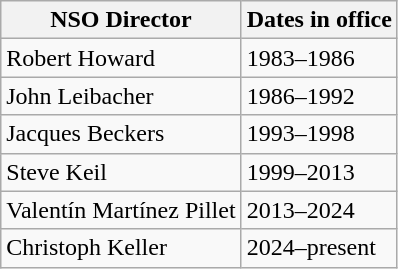<table class="wikitable">
<tr>
<th>NSO Director</th>
<th>Dates in office</th>
</tr>
<tr>
<td>Robert Howard</td>
<td>1983–1986</td>
</tr>
<tr>
<td>John Leibacher</td>
<td>1986–1992</td>
</tr>
<tr>
<td>Jacques Beckers</td>
<td>1993–1998</td>
</tr>
<tr>
<td>Steve Keil</td>
<td>1999–2013</td>
</tr>
<tr>
<td>Valentín Martínez Pillet</td>
<td>2013–2024</td>
</tr>
<tr>
<td>Christoph Keller</td>
<td>2024–present</td>
</tr>
</table>
